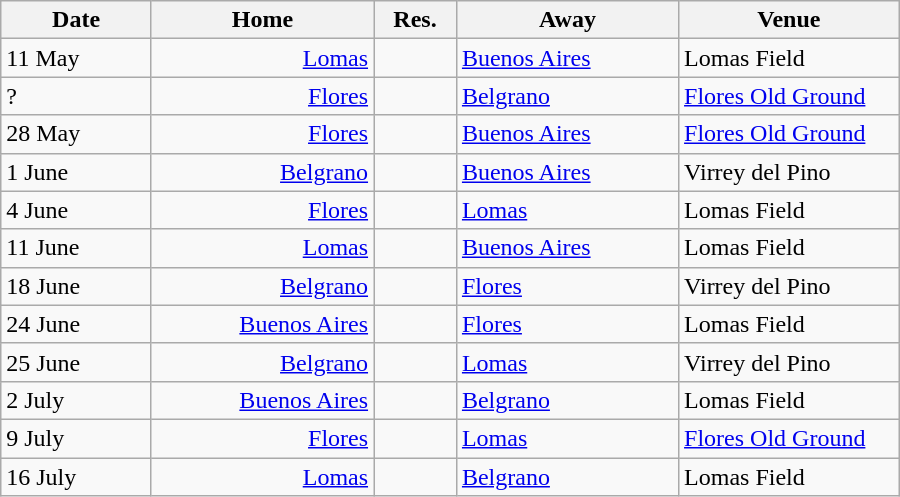<table class="wikitable sortable" width="600px">
<tr>
<th width=100px>Date</th>
<th width=150px>Home</th>
<th width=50px>Res.</th>
<th width=150px>Away</th>
<th width=150px>Venue</th>
</tr>
<tr>
<td>11 May</td>
<td align=right><a href='#'>Lomas</a></td>
<td></td>
<td><a href='#'>Buenos Aires</a></td>
<td>Lomas Field</td>
</tr>
<tr>
<td>?</td>
<td align=right><a href='#'>Flores</a></td>
<td></td>
<td><a href='#'>Belgrano</a></td>
<td><a href='#'>Flores Old Ground</a></td>
</tr>
<tr>
<td>28 May</td>
<td align=right><a href='#'>Flores</a></td>
<td></td>
<td><a href='#'>Buenos Aires</a></td>
<td><a href='#'>Flores Old Ground</a></td>
</tr>
<tr>
<td>1 June</td>
<td align=right><a href='#'>Belgrano</a></td>
<td></td>
<td><a href='#'>Buenos Aires</a></td>
<td>Virrey del Pino</td>
</tr>
<tr>
<td>4 June</td>
<td align=right><a href='#'>Flores</a></td>
<td></td>
<td><a href='#'>Lomas</a></td>
<td>Lomas Field</td>
</tr>
<tr>
<td>11 June</td>
<td align=right><a href='#'>Lomas</a></td>
<td></td>
<td><a href='#'>Buenos Aires</a></td>
<td>Lomas Field</td>
</tr>
<tr>
<td>18 June</td>
<td align=right><a href='#'>Belgrano</a></td>
<td></td>
<td><a href='#'>Flores</a></td>
<td>Virrey del Pino</td>
</tr>
<tr>
<td>24 June</td>
<td align=right><a href='#'>Buenos Aires</a></td>
<td></td>
<td><a href='#'>Flores</a></td>
<td>Lomas Field</td>
</tr>
<tr>
<td>25 June</td>
<td align=right><a href='#'>Belgrano</a></td>
<td></td>
<td><a href='#'>Lomas</a></td>
<td>Virrey del Pino</td>
</tr>
<tr>
<td>2 July</td>
<td align=right><a href='#'>Buenos Aires</a></td>
<td></td>
<td><a href='#'>Belgrano</a></td>
<td>Lomas Field</td>
</tr>
<tr>
<td>9 July</td>
<td align=right><a href='#'>Flores</a></td>
<td></td>
<td><a href='#'>Lomas</a></td>
<td><a href='#'>Flores Old Ground</a></td>
</tr>
<tr>
<td>16 July</td>
<td align=right><a href='#'>Lomas</a></td>
<td></td>
<td><a href='#'>Belgrano</a></td>
<td>Lomas Field</td>
</tr>
</table>
